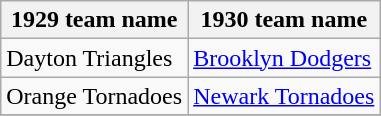<table class="wikitable">
<tr>
<th>1929 team name</th>
<th>1930 team name</th>
</tr>
<tr>
<td>Dayton Triangles</td>
<td><a href='#'>Brooklyn Dodgers</a></td>
</tr>
<tr>
<td>Orange Tornadoes</td>
<td><a href='#'>Newark Tornadoes</a></td>
</tr>
<tr>
</tr>
</table>
